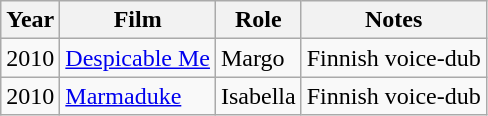<table class="wikitable">
<tr>
<th>Year</th>
<th>Film</th>
<th>Role</th>
<th>Notes</th>
</tr>
<tr>
<td>2010</td>
<td><a href='#'>Despicable Me</a></td>
<td>Margo</td>
<td>Finnish voice-dub</td>
</tr>
<tr>
<td>2010</td>
<td><a href='#'>Marmaduke</a></td>
<td>Isabella</td>
<td>Finnish voice-dub</td>
</tr>
</table>
